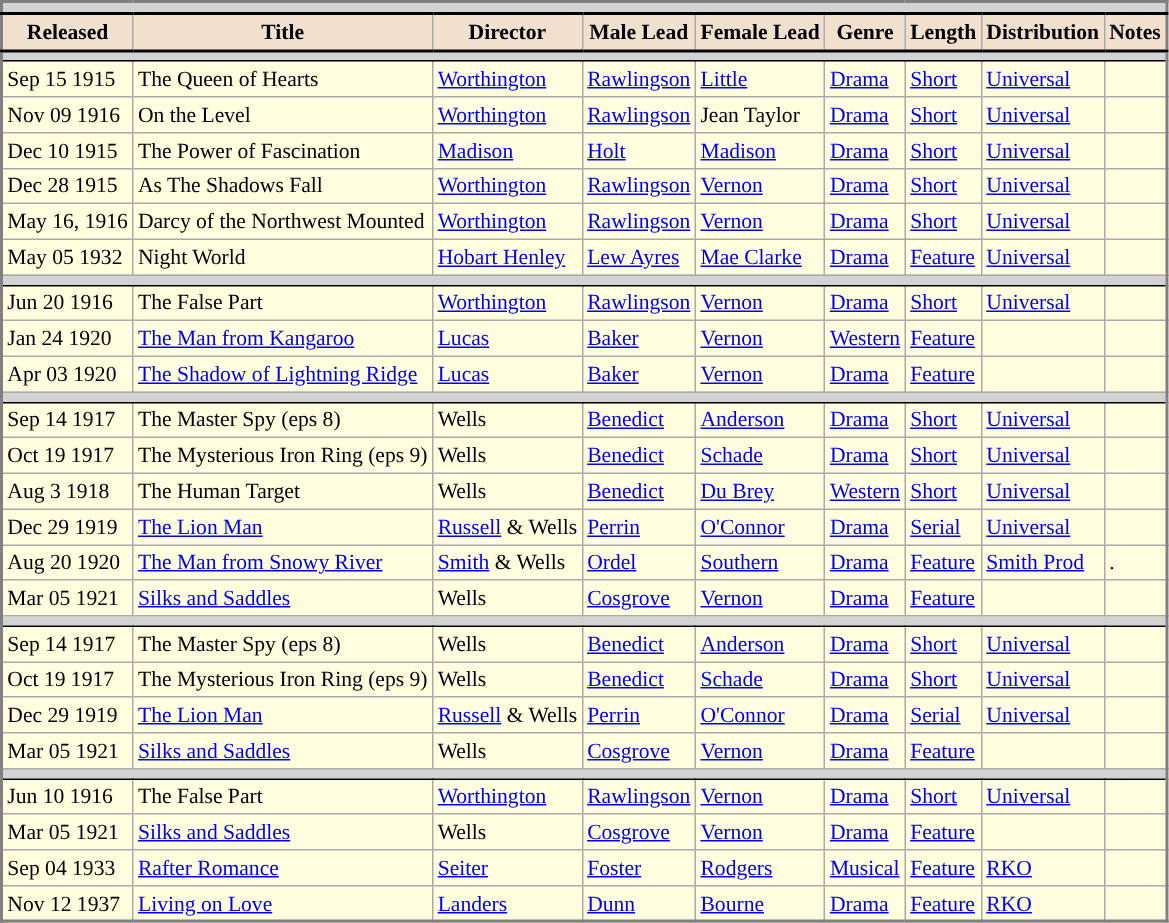<table class="wikitable sortable mw-collapsible mw-collapsed" style="background:lightyellow; border:2px solid gray;font-size:90%"">
<tr>
<th colspan="18" style="border:1px solid #808080;background:lightgrey;"></th>
</tr>
<tr>
<th style="border-bottom:2px solid black;border-top:2px solid black;background:#F2E0CE" class="unsortable">Released</th>
<th style="border-bottom:2px solid black;border-top:2px solid black;background:#F2E0CE" class="unsortable">Title</th>
<th style="border-bottom:2px solid black;border-top:2px solid black;background:#F2E0CE">Director</th>
<th style="border-bottom:2px solid black;border-top:2px solid black;background:#F2E0CE">Male Lead</th>
<th style="border-bottom:2px solid black;border-top:2px solid black;background:#F2E0CE">Female Lead</th>
<th style="border-bottom:2px solid black;border-top:2px solid black;background:#F2E0CE">Genre</th>
<th style="border-bottom:2px solid black;border-top:2px solid black;background:#F2E0CE">Length</th>
<th style="border-bottom:2px solid black;border-top:2px solid black;background:#F2E0CE">Distribution</th>
<th style="border-bottom:2px solid black;border-top:2px solid black;background:#F2E0CE" class="unsortable">Notes</th>
</tr>
<tr>
<td colspan="9" style="border-bottom:1px solid black;background:lightgrey;"></td>
</tr>
<tr>
<td>Sep 15 1915</td>
<td>The Queen of Hearts</td>
<td><a href='#'>Worthington</a></td>
<td><a href='#'>Rawlingson</a></td>
<td><a href='#'>Little</a></td>
<td><a href='#'>Drama</a></td>
<td><a href='#'>Short</a></td>
<td><a href='#'>Universal</a></td>
<td></td>
</tr>
<tr>
<td>Nov 09 1916</td>
<td>On the Level</td>
<td><a href='#'>Worthington</a></td>
<td><a href='#'>Rawlingson</a></td>
<td>Jean Taylor</td>
<td><a href='#'>Drama</a></td>
<td><a href='#'>Short</a></td>
<td><a href='#'>Universal</a></td>
<td></td>
</tr>
<tr>
<td>Dec 10 1915</td>
<td>The Power of Fascination</td>
<td><a href='#'>Madison</a></td>
<td><a href='#'>Holt</a></td>
<td><a href='#'>Madison</a></td>
<td><a href='#'>Drama</a></td>
<td><a href='#'>Short</a></td>
<td><a href='#'>Universal</a></td>
<td></td>
</tr>
<tr>
<td>Dec 28 1915</td>
<td>As The Shadows Fall</td>
<td><a href='#'>Worthington</a></td>
<td><a href='#'>Rawlingson</a></td>
<td><a href='#'>Vernon</a></td>
<td><a href='#'>Drama</a></td>
<td><a href='#'>Short</a></td>
<td><a href='#'>Universal</a></td>
<td></td>
</tr>
<tr>
<td>May 16, 1916</td>
<td>Darcy of the Northwest Mounted</td>
<td><a href='#'>Worthington</a></td>
<td><a href='#'>Rawlingson</a></td>
<td><a href='#'>Vernon</a></td>
<td><a href='#'>Drama</a></td>
<td><a href='#'>Short</a></td>
<td><a href='#'>Universal</a></td>
<td></td>
</tr>
<tr>
<td>May 05 1932</td>
<td>Night World</td>
<td><a href='#'>Hobart Henley</a></td>
<td><a href='#'>Lew Ayres</a></td>
<td><a href='#'>Mae Clarke</a></td>
<td><a href='#'>Drama</a></td>
<td><a href='#'>Feature</a></td>
<td><a href='#'>Universal</a></td>
<td></td>
</tr>
<tr>
<td colspan="9" style="border-bottom:1px solid black;background:lightgrey;"></td>
</tr>
<tr>
<td>Jun 20 1916</td>
<td>The False Part</td>
<td><a href='#'>Worthington</a></td>
<td><a href='#'>Rawlingson</a></td>
<td><a href='#'>Vernon</a></td>
<td><a href='#'>Drama</a></td>
<td><a href='#'>Short</a></td>
<td><a href='#'>Universal</a></td>
<td></td>
</tr>
<tr>
<td>Jan 24 1920</td>
<td><a href='#'>The Man from Kangaroo</a></td>
<td><a href='#'>Lucas</a></td>
<td><a href='#'>Baker</a></td>
<td><a href='#'>Vernon</a></td>
<td><a href='#'>Western</a></td>
<td><a href='#'>Feature</a></td>
<td></td>
<td></td>
</tr>
<tr>
<td>Apr 03 1920</td>
<td><a href='#'>The Shadow of Lightning Ridge</a></td>
<td><a href='#'>Lucas</a></td>
<td><a href='#'>Baker</a></td>
<td><a href='#'>Vernon</a></td>
<td><a href='#'>Drama</a></td>
<td><a href='#'>Feature</a></td>
<td></td>
<td></td>
</tr>
<tr>
<td colspan="9" style="border-bottom:1px solid black;background:lightgrey;"></td>
</tr>
<tr>
<td>Sep 14 1917</td>
<td>The Master Spy (eps 8)</td>
<td>Wells</td>
<td><a href='#'>Benedict</a></td>
<td><a href='#'>Anderson</a></td>
<td><a href='#'>Drama</a></td>
<td><a href='#'>Short</a></td>
<td><a href='#'>Universal</a></td>
<td></td>
</tr>
<tr>
<td>Oct 19 1917</td>
<td>The Mysterious Iron Ring (eps 9)</td>
<td>Wells</td>
<td><a href='#'>Benedict</a></td>
<td><a href='#'>Schade</a></td>
<td><a href='#'>Drama</a></td>
<td><a href='#'>Short</a></td>
<td><a href='#'>Universal</a></td>
<td></td>
</tr>
<tr>
<td>Aug 3 1918</td>
<td>The Human Target</td>
<td>Wells</td>
<td><a href='#'>Benedict</a></td>
<td><a href='#'>Du Brey</a></td>
<td><a href='#'>Western</a></td>
<td><a href='#'>Short</a></td>
<td><a href='#'>Universal</a></td>
<td></td>
</tr>
<tr>
<td>Dec 29 1919</td>
<td><a href='#'>The Lion Man</a></td>
<td><a href='#'>Russell</a> & Wells</td>
<td><a href='#'>Perrin</a></td>
<td><a href='#'>O'Connor</a></td>
<td><a href='#'>Drama</a></td>
<td><a href='#'>Serial</a></td>
<td><a href='#'>Universal</a></td>
<td></td>
</tr>
<tr>
<td>Aug 20 1920</td>
<td><a href='#'>The Man from Snowy River</a></td>
<td><a href='#'>Smith</a> & Wells</td>
<td><a href='#'>Ordel</a></td>
<td><a href='#'>Southern</a></td>
<td><a href='#'>Drama</a></td>
<td><a href='#'>Feature</a></td>
<td><a href='#'>Smith Prod</a></td>
<td>.</td>
</tr>
<tr>
<td>Mar 05 1921</td>
<td><a href='#'>Silks and Saddles</a></td>
<td>Wells</td>
<td><a href='#'>Cosgrove</a></td>
<td><a href='#'>Vernon</a></td>
<td><a href='#'>Drama</a></td>
<td><a href='#'>Feature</a></td>
<td></td>
<td></td>
</tr>
<tr>
<td colspan="9" style="border-bottom:1px solid black;background:lightgrey;"></td>
</tr>
<tr>
<td>Sep 14 1917</td>
<td>The Master Spy (eps 8)</td>
<td>Wells</td>
<td><a href='#'>Benedict</a></td>
<td><a href='#'>Anderson</a></td>
<td><a href='#'>Drama</a></td>
<td><a href='#'>Short</a></td>
<td><a href='#'>Universal</a></td>
<td></td>
</tr>
<tr>
<td>Oct 19 1917</td>
<td>The Mysterious Iron Ring (eps 9)</td>
<td>Wells</td>
<td><a href='#'>Benedict</a></td>
<td><a href='#'>Schade</a></td>
<td><a href='#'>Drama</a></td>
<td><a href='#'>Short</a></td>
<td><a href='#'>Universal</a></td>
<td></td>
</tr>
<tr>
<td>Dec 29 1919</td>
<td><a href='#'>The Lion Man</a></td>
<td><a href='#'>Russell</a> & Wells</td>
<td><a href='#'>Perrin</a></td>
<td><a href='#'>O'Connor</a></td>
<td><a href='#'>Drama</a></td>
<td><a href='#'>Serial</a></td>
<td><a href='#'>Universal</a></td>
<td></td>
</tr>
<tr>
<td>Mar 05 1921</td>
<td><a href='#'>Silks and Saddles</a></td>
<td>Wells</td>
<td><a href='#'>Cosgrove</a></td>
<td><a href='#'>Vernon</a></td>
<td><a href='#'>Drama</a></td>
<td><a href='#'>Feature</a></td>
<td></td>
<td></td>
</tr>
<tr>
<td colspan="9" style="border-bottom:1px solid black;background:lightgrey;"></td>
</tr>
<tr>
<td>Jun 10 1916</td>
<td>The False Part</td>
<td><a href='#'>Worthington</a></td>
<td><a href='#'>Rawlingson</a></td>
<td><a href='#'>Vernon</a></td>
<td><a href='#'>Drama</a></td>
<td><a href='#'>Short</a></td>
<td><a href='#'>Universal</a></td>
<td></td>
</tr>
<tr>
<td>Mar 05 1921</td>
<td><a href='#'>Silks and Saddles</a></td>
<td>Wells</td>
<td><a href='#'>Cosgrove</a></td>
<td><a href='#'>Vernon</a></td>
<td><a href='#'>Drama</a></td>
<td><a href='#'>Feature</a></td>
<td></td>
<td></td>
</tr>
<tr>
<td>Sep 04 1933</td>
<td><a href='#'>Rafter Romance</a></td>
<td><a href='#'>Seiter</a></td>
<td><a href='#'>Foster</a></td>
<td><a href='#'>Rodgers</a></td>
<td><a href='#'>Musical</a></td>
<td><a href='#'>Feature</a></td>
<td><a href='#'>RKO</a></td>
<td></td>
</tr>
<tr>
<td>Nov 12 1937</td>
<td><a href='#'>Living on Love</a></td>
<td><a href='#'>Landers</a></td>
<td><a href='#'>Dunn</a></td>
<td><a href='#'>Bourne</a></td>
<td><a href='#'>Drama</a></td>
<td><a href='#'>Feature</a></td>
<td><a href='#'>RKO</a></td>
<td></td>
</tr>
<tr>
</tr>
</table>
